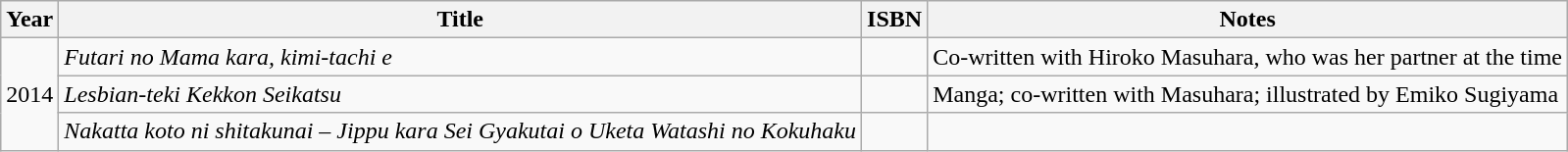<table class="wikitable">
<tr>
<th>Year</th>
<th>Title</th>
<th>ISBN</th>
<th>Notes</th>
</tr>
<tr>
<td rowspan="3">2014</td>
<td><em>Futari no Mama kara, kimi-tachi e</em></td>
<td></td>
<td>Co-written with Hiroko Masuhara, who was her partner at the time</td>
</tr>
<tr>
<td><em>Lesbian-teki Kekkon Seikatsu</em></td>
<td></td>
<td>Manga; co-written with Masuhara; illustrated by Emiko Sugiyama</td>
</tr>
<tr>
<td><em>Nakatta koto ni shitakunai – Jippu kara Sei Gyakutai o Uketa Watashi no Kokuhaku</em></td>
<td></td>
<td></td>
</tr>
</table>
